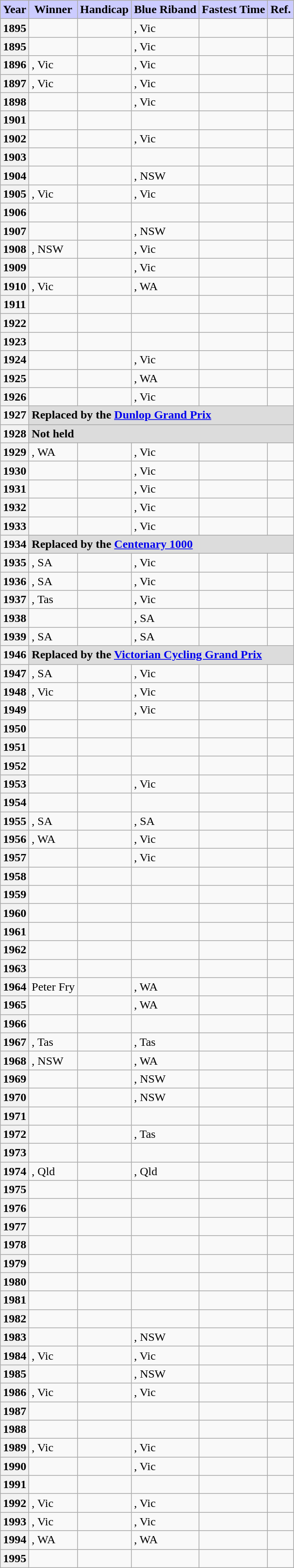<table class="wikitable sortable">
<tr>
<th style="background-color:#CCCCFF">Year</th>
<th style="background-color:#CCCCFF">Winner</th>
<th style="background-color:#CCCCFF">Handicap</th>
<th style="background-color:#CCCCFF">Blue Riband</th>
<th style="background-color:#CCCCFF">Fastest Time</th>
<th style="background-color:#CCCCFF" class=unsortable>Ref.</th>
</tr>
<tr>
<th scope=row>1895</th>
<td></td>
<td align=center></td>
<td>, Vic</td>
<td align=right></td>
<td align=center></td>
</tr>
<tr>
<th scope=row>1895</th>
<td></td>
<td align=center></td>
<td>, Vic</td>
<td align=right></td>
<td align=center></td>
</tr>
<tr>
<th scope=row>1896</th>
<td>, Vic</td>
<td align=center></td>
<td>, Vic</td>
<td align=right></td>
<td align=center></td>
</tr>
<tr>
<th scope=row>1897</th>
<td>, Vic</td>
<td align=center></td>
<td>, Vic</td>
<td align=right></td>
<td align=center></td>
</tr>
<tr>
<th scope=row>1898</th>
<td></td>
<td align=center></td>
<td>, Vic</td>
<td align=right></td>
<td align=center></td>
</tr>
<tr>
<th scope=row>1901</th>
<td></td>
<td align=center></td>
<td></td>
<td align=right></td>
<td align=center></td>
</tr>
<tr>
<th scope=row>1902</th>
<td></td>
<td align=center></td>
<td>, Vic</td>
<td align=right></td>
<td align=center></td>
</tr>
<tr>
<th scope=row>1903</th>
<td></td>
<td align=center></td>
<td></td>
<td align=right></td>
<td align=center></td>
</tr>
<tr>
<th scope=row>1904</th>
<td></td>
<td align=center></td>
<td>, NSW</td>
<td align=right></td>
<td align=center></td>
</tr>
<tr>
<th scope=row>1905</th>
<td>, Vic</td>
<td align=center></td>
<td>, Vic</td>
<td align=right></td>
<td align=center></td>
</tr>
<tr>
<th scope=row>1906</th>
<td></td>
<td align=center></td>
<td></td>
<td align=right></td>
<td align=center></td>
</tr>
<tr>
<th scope=row>1907</th>
<td></td>
<td align=center></td>
<td>, NSW</td>
<td align=right></td>
<td align=center></td>
</tr>
<tr>
<th scope=row>1908</th>
<td>, NSW</td>
<td align=center></td>
<td>, Vic</td>
<td align=right></td>
<td align=center></td>
</tr>
<tr>
<th scope=row>1909</th>
<td></td>
<td align=center></td>
<td>, Vic</td>
<td align=right></td>
<td align=center></td>
</tr>
<tr>
<th scope=row>1910</th>
<td>, Vic</td>
<td align=center></td>
<td>, WA</td>
<td align=right></td>
<td align=center></td>
</tr>
<tr>
<th scope=row>1911</th>
<td></td>
<td align=center></td>
<td></td>
<td align=right></td>
<td align=center></td>
</tr>
<tr>
<th scope=row>1922</th>
<td></td>
<td align=center></td>
<td></td>
<td align=right></td>
<td align=center></td>
</tr>
<tr>
<th scope=row>1923</th>
<td></td>
<td align=center></td>
<td></td>
<td align=right></td>
<td align=center></td>
</tr>
<tr>
<th scope=row>1924</th>
<td> </td>
<td align=center></td>
<td>, Vic</td>
<td align=right></td>
<td align=center></td>
</tr>
<tr>
<th scope=row>1925</th>
<td></td>
<td align=center></td>
<td>, WA</td>
<td align=right></td>
<td align=center></td>
</tr>
<tr>
<th scope=row>1926</th>
<td></td>
<td align=center></td>
<td>, Vic</td>
<td align=right></td>
<td align=center></td>
</tr>
<tr class="sortbottom">
<th scope=row>1927</th>
<th colspan="5"  style="text-align:left; background:#DCDCDC; "><span> Replaced by the <a href='#'>Dunlop Grand Prix</a></span></th>
</tr>
<tr class="sortbottom">
<th scope=row>1928</th>
<th colspan="5"  style="text-align:left; background:#DCDCDC; "><span> Not held</span></th>
</tr>
<tr>
<th scope=row>1929</th>
<td>, WA</td>
<td align=center></td>
<td>, Vic</td>
<td align=right></td>
<td align=center></td>
</tr>
<tr>
<th scope=row>1930</th>
<td></td>
<td align=center></td>
<td>, Vic</td>
<td align=right></td>
<td align=center></td>
</tr>
<tr>
<th scope=row>1931</th>
<td></td>
<td align=center></td>
<td>, Vic</td>
<td align=right></td>
<td align=center></td>
</tr>
<tr>
<th scope=row>1932</th>
<td></td>
<td align=center></td>
<td>, Vic</td>
<td align=right></td>
<td align=center></td>
</tr>
<tr>
<th scope=row>1933</th>
<td></td>
<td align=center></td>
<td>, Vic</td>
<td align=right></td>
<td align=center></td>
</tr>
<tr class="sortbottom">
<th scope=row>1934</th>
<th colspan="5"  style="text-align:left; background:#DCDCDC; "><span>  Replaced by the <a href='#'>Centenary 1000</a></span></th>
</tr>
<tr>
<th scope=row>1935</th>
<td>, SA</td>
<td align=center></td>
<td>, Vic</td>
<td align=right></td>
<td align=center></td>
</tr>
<tr>
<th scope=row>1936</th>
<td>, SA</td>
<td align=center></td>
<td>, Vic</td>
<td align=right></td>
<td align=center></td>
</tr>
<tr>
<th scope=row>1937</th>
<td>, Tas</td>
<td align=center></td>
<td>, Vic</td>
<td align=right></td>
<td align=center></td>
</tr>
<tr>
<th scope=row>1938</th>
<td></td>
<td align=center></td>
<td>, SA</td>
<td align=right></td>
<td align=center></td>
</tr>
<tr>
<th scope=row>1939</th>
<td>, SA</td>
<td align=center></td>
<td>, SA</td>
<td align=right></td>
<td align=center></td>
</tr>
<tr class="sortbottom">
<th scope=row>1946</th>
<td colspan="5" style="text-align:left; background:#DCDCDC; "><span>  <strong>Replaced by the <a href='#'>Victorian Cycling Grand Prix</a></strong> </span></td>
</tr>
<tr>
<th scope=row>1947</th>
<td>, SA</td>
<td align=center></td>
<td>, Vic</td>
<td align=right></td>
<td align=center></td>
</tr>
<tr>
<th scope=row>1948</th>
<td>, Vic</td>
<td align=center></td>
<td>, Vic</td>
<td align=right></td>
<td align=center></td>
</tr>
<tr>
<th scope=row>1949</th>
<td></td>
<td align=center></td>
<td>, Vic</td>
<td align=right></td>
<td align=center></td>
</tr>
<tr>
<th scope=row>1950</th>
<td></td>
<td align=center></td>
<td></td>
<td align=right></td>
<td align=center></td>
</tr>
<tr>
<th scope=row>1951</th>
<td></td>
<td align=center></td>
<td></td>
<td align=right></td>
<td align=center></td>
</tr>
<tr>
<th scope=row>1952</th>
<td></td>
<td align=center></td>
<td></td>
<td align=right></td>
<td align=center></td>
</tr>
<tr>
<th scope=row>1953</th>
<td></td>
<td align=center></td>
<td>, Vic</td>
<td align=right></td>
<td align=center></td>
</tr>
<tr>
<th scope=row>1954</th>
<td></td>
<td align=center></td>
<td></td>
<td align=right></td>
<td align=center></td>
</tr>
<tr>
<th scope=row>1955</th>
<td>, SA</td>
<td align=center></td>
<td>, SA</td>
<td align=right></td>
<td align=center></td>
</tr>
<tr>
<th scope=row>1956</th>
<td>, WA</td>
<td align=center></td>
<td>, Vic</td>
<td align=right></td>
<td align=center></td>
</tr>
<tr>
<th scope=row>1957</th>
<td></td>
<td align=center></td>
<td>, Vic</td>
<td align=right></td>
<td align=center></td>
</tr>
<tr>
<th scope=row>1958</th>
<td></td>
<td align=center></td>
<td></td>
<td align=right></td>
<td align=center></td>
</tr>
<tr>
<th scope=row>1959</th>
<td></td>
<td align=center></td>
<td></td>
<td align=right></td>
<td align=center></td>
</tr>
<tr>
<th scope=row>1960</th>
<td></td>
<td align=center></td>
<td></td>
<td align=right></td>
<td align=center></td>
</tr>
<tr>
<th scope=row>1961</th>
<td></td>
<td align=center></td>
<td></td>
<td align=right></td>
<td align=center></td>
</tr>
<tr>
<th scope=row>1962</th>
<td></td>
<td align=center></td>
<td></td>
<td align=right></td>
<td align=center></td>
</tr>
<tr>
<th scope=row>1963</th>
<td></td>
<td align=center></td>
<td></td>
<td align=right></td>
<td align=center></td>
</tr>
<tr>
<th scope=row>1964</th>
<td>Peter Fry</td>
<td align=center></td>
<td>, WA</td>
<td align=right></td>
<td align=center></td>
</tr>
<tr>
<th scope=row>1965</th>
<td></td>
<td align=center></td>
<td>, WA</td>
<td align=right></td>
<td align=center></td>
</tr>
<tr>
<th scope=row>1966</th>
<td></td>
<td align=center></td>
<td></td>
<td align=right></td>
<td align=center></td>
</tr>
<tr>
<th scope=row>1967</th>
<td>, Tas</td>
<td align=center></td>
<td>, Tas</td>
<td align=right></td>
<td align=center></td>
</tr>
<tr>
<th scope=row>1968</th>
<td>, NSW</td>
<td align=center></td>
<td>, WA</td>
<td align=right></td>
<td align=center></td>
</tr>
<tr>
<th scope=row>1969</th>
<td></td>
<td align=center></td>
<td>, NSW</td>
<td align=right></td>
<td align=center></td>
</tr>
<tr>
<th scope=row>1970</th>
<td></td>
<td align=center></td>
<td>, NSW</td>
<td align=right></td>
<td align=center></td>
</tr>
<tr>
<th scope=row>1971</th>
<td></td>
<td align=center></td>
<td></td>
<td align=right></td>
<td align=center></td>
</tr>
<tr>
<th scope=row>1972</th>
<td></td>
<td align=center></td>
<td>, Tas</td>
<td align=right></td>
<td align=center></td>
</tr>
<tr>
<th scope=row>1973</th>
<td></td>
<td align=center></td>
<td></td>
<td align=right></td>
<td align=center></td>
</tr>
<tr>
<th scope=row>1974</th>
<td>, Qld</td>
<td align=center></td>
<td>, Qld</td>
<td align=right></td>
<td align=center></td>
</tr>
<tr>
<th scope=row>1975</th>
<td></td>
<td align=center></td>
<td></td>
<td align=right></td>
<td align=center></td>
</tr>
<tr>
<th scope=row>1976</th>
<td></td>
<td align=center></td>
<td></td>
<td align=right></td>
<td align=center></td>
</tr>
<tr>
<th scope=row>1977</th>
<td></td>
<td align=center></td>
<td></td>
<td align=right></td>
<td align=center></td>
</tr>
<tr>
<th scope=row>1978</th>
<td></td>
<td align=center></td>
<td></td>
<td align=right></td>
<td align=center></td>
</tr>
<tr>
<th scope=row>1979</th>
<td></td>
<td align=center></td>
<td></td>
<td align=right></td>
<td align=center></td>
</tr>
<tr>
<th scope=row>1980</th>
<td></td>
<td align=center></td>
<td></td>
<td align=right></td>
<td align=center></td>
</tr>
<tr>
<th scope=row>1981</th>
<td></td>
<td align=center></td>
<td></td>
<td align=right></td>
<td align=center></td>
</tr>
<tr>
<th scope=row>1982</th>
<td></td>
<td align=center></td>
<td></td>
<td align=right></td>
<td align=center></td>
</tr>
<tr>
<th scope=row>1983</th>
<td></td>
<td align=center></td>
<td>, NSW</td>
<td align=right></td>
<td align=center></td>
</tr>
<tr>
<th scope=row>1984</th>
<td>, Vic</td>
<td align=center></td>
<td>, Vic</td>
<td align=right></td>
<td align=center></td>
</tr>
<tr>
<th scope=row>1985</th>
<td></td>
<td align=center></td>
<td>, NSW</td>
<td align=right></td>
<td align=center></td>
</tr>
<tr>
<th scope=row>1986</th>
<td>, Vic</td>
<td align=center></td>
<td>, Vic</td>
<td align=right></td>
<td align=center></td>
</tr>
<tr>
<th scope=row>1987</th>
<td></td>
<td align=center></td>
<td></td>
<td align=right></td>
<td align=center></td>
</tr>
<tr>
<th scope=row>1988</th>
<td></td>
<td align=center></td>
<td></td>
<td align=right></td>
<td align=center></td>
</tr>
<tr>
<th scope=row>1989</th>
<td>, Vic</td>
<td align=center></td>
<td>, Vic</td>
<td align=right></td>
<td align=center></td>
</tr>
<tr>
<th scope=row>1990</th>
<td></td>
<td align=center></td>
<td>, Vic</td>
<td align=right></td>
<td align=center></td>
</tr>
<tr>
<th scope=row>1991</th>
<td></td>
<td align=center></td>
<td></td>
<td align=right></td>
<td align=center></td>
</tr>
<tr>
<th scope=row>1992</th>
<td>, Vic</td>
<td align=center></td>
<td>, Vic</td>
<td align=right></td>
<td align=center></td>
</tr>
<tr>
<th scope=row>1993</th>
<td>, Vic</td>
<td align=center></td>
<td>, Vic</td>
<td align=right></td>
<td align=center></td>
</tr>
<tr>
<th scope=row>1994</th>
<td>, WA</td>
<td align=center></td>
<td>, WA</td>
<td align=right></td>
<td align=center></td>
</tr>
<tr>
<th scope=row>1995</th>
<td></td>
<td align=center></td>
<td></td>
<td align=right></td>
<td align=center></td>
</tr>
</table>
